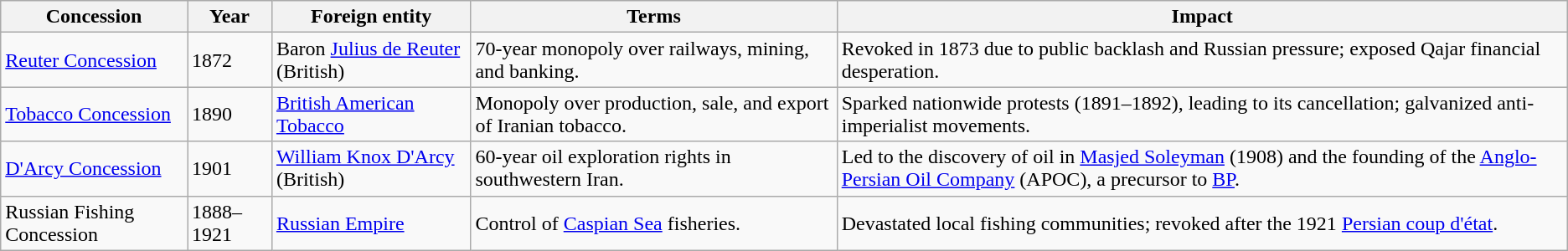<table class="wikitable">
<tr>
<th>Concession</th>
<th>Year</th>
<th>Foreign entity</th>
<th>Terms</th>
<th>Impact</th>
</tr>
<tr>
<td><a href='#'>Reuter Concession</a></td>
<td>1872</td>
<td> Baron <a href='#'>Julius de Reuter</a> (British)</td>
<td>70-year monopoly over railways, mining, and banking.</td>
<td>Revoked in 1873 due to public backlash and Russian pressure; exposed Qajar financial desperation.</td>
</tr>
<tr>
<td><a href='#'>Tobacco Concession</a></td>
<td>1890</td>
<td> <a href='#'>British American Tobacco</a></td>
<td>Monopoly over production, sale, and export of Iranian tobacco.</td>
<td>Sparked nationwide protests (1891–1892), leading to its cancellation; galvanized anti-imperialist movements.</td>
</tr>
<tr>
<td><a href='#'>D'Arcy Concession</a></td>
<td>1901</td>
<td> <a href='#'>William Knox D'Arcy</a> (British)</td>
<td>60-year oil exploration rights in southwestern Iran.</td>
<td>Led to the discovery of oil in <a href='#'>Masjed Soleyman</a> (1908) and the founding of the <a href='#'>Anglo-Persian Oil Company</a> (APOC), a precursor to <a href='#'>BP</a>.</td>
</tr>
<tr>
<td>Russian Fishing Concession</td>
<td>1888–1921</td>
<td> <a href='#'>Russian Empire</a></td>
<td>Control of <a href='#'>Caspian Sea</a> fisheries.</td>
<td>Devastated local fishing communities; revoked after the 1921 <a href='#'>Persian coup d'état</a>.</td>
</tr>
</table>
